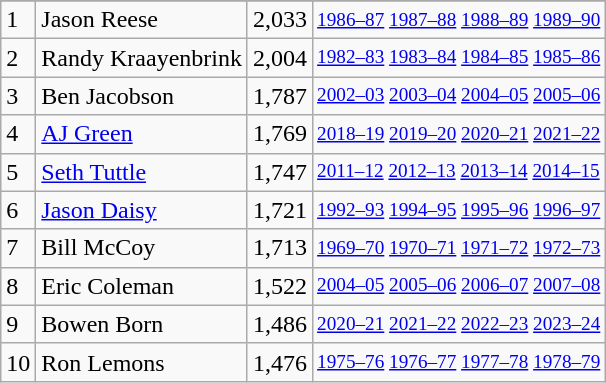<table class="wikitable">
<tr>
</tr>
<tr>
<td>1</td>
<td>Jason Reese</td>
<td>2,033</td>
<td style="font-size:80%;"><a href='#'>1986–87</a> <a href='#'>1987–88</a> <a href='#'>1988–89</a> <a href='#'>1989–90</a></td>
</tr>
<tr>
<td>2</td>
<td>Randy Kraayenbrink</td>
<td>2,004</td>
<td style="font-size:80%;"><a href='#'>1982–83</a> <a href='#'>1983–84</a> <a href='#'>1984–85</a> <a href='#'>1985–86</a></td>
</tr>
<tr>
<td>3</td>
<td>Ben Jacobson</td>
<td>1,787</td>
<td style="font-size:80%;"><a href='#'>2002–03</a> <a href='#'>2003–04</a> <a href='#'>2004–05</a> <a href='#'>2005–06</a></td>
</tr>
<tr>
<td>4</td>
<td><a href='#'>AJ Green</a></td>
<td>1,769</td>
<td style="font-size:80%;"><a href='#'>2018–19</a> <a href='#'>2019–20</a> <a href='#'>2020–21</a> <a href='#'>2021–22</a></td>
</tr>
<tr>
<td>5</td>
<td><a href='#'>Seth Tuttle</a></td>
<td>1,747</td>
<td style="font-size:80%;"><a href='#'>2011–12</a> <a href='#'>2012–13</a> <a href='#'>2013–14</a> <a href='#'>2014–15</a></td>
</tr>
<tr>
<td>6</td>
<td><a href='#'>Jason Daisy</a></td>
<td>1,721</td>
<td style="font-size:80%;"><a href='#'>1992–93</a> <a href='#'>1994–95</a> <a href='#'>1995–96</a> <a href='#'>1996–97</a></td>
</tr>
<tr>
<td>7</td>
<td>Bill McCoy</td>
<td>1,713</td>
<td style="font-size:80%;"><a href='#'>1969–70</a> <a href='#'>1970–71</a> <a href='#'>1971–72</a> <a href='#'>1972–73</a></td>
</tr>
<tr>
<td>8</td>
<td>Eric Coleman</td>
<td>1,522</td>
<td style="font-size:80%;"><a href='#'>2004–05</a> <a href='#'>2005–06</a> <a href='#'>2006–07</a> <a href='#'>2007–08</a></td>
</tr>
<tr>
<td>9</td>
<td>Bowen Born</td>
<td>1,486</td>
<td style="font-size:80%;"><a href='#'>2020–21</a> <a href='#'>2021–22</a> <a href='#'>2022–23</a> <a href='#'>2023–24</a></td>
</tr>
<tr>
<td>10</td>
<td>Ron Lemons</td>
<td>1,476</td>
<td style="font-size:80%;"><a href='#'>1975–76</a> <a href='#'>1976–77</a> <a href='#'>1977–78</a> <a href='#'>1978–79</a></td>
</tr>
</table>
